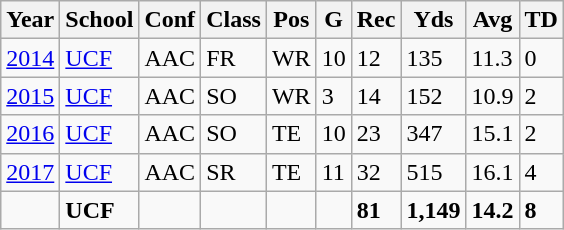<table class="wikitable">
<tr>
<th style="font-weight:bold;">Year</th>
<th style="font-weight:bold;">School</th>
<th style="font-weight:bold;">Conf</th>
<th style="font-weight:bold;">Class</th>
<th style="font-weight:bold;">Pos</th>
<th style="font-weight:bold;">G</th>
<th style="font-weight:bold;">Rec</th>
<th style="font-weight:bold;">Yds</th>
<th style="font-weight:bold;">Avg</th>
<th style="font-weight:bold;">TD</th>
</tr>
<tr>
<td><a href='#'>2014</a></td>
<td><a href='#'>UCF</a></td>
<td>AAC</td>
<td>FR</td>
<td>WR</td>
<td>10</td>
<td>12</td>
<td>135</td>
<td>11.3</td>
<td>0</td>
</tr>
<tr>
<td><a href='#'>2015</a></td>
<td><a href='#'>UCF</a></td>
<td>AAC</td>
<td>SO</td>
<td>WR</td>
<td>3</td>
<td>14</td>
<td>152</td>
<td>10.9</td>
<td>2</td>
</tr>
<tr>
<td><a href='#'>2016</a></td>
<td><a href='#'>UCF</a></td>
<td>AAC</td>
<td>SO</td>
<td>TE</td>
<td>10</td>
<td>23</td>
<td>347</td>
<td>15.1</td>
<td>2</td>
</tr>
<tr>
<td><a href='#'>2017</a></td>
<td><a href='#'>UCF</a></td>
<td>AAC</td>
<td>SR</td>
<td>TE</td>
<td>11</td>
<td>32</td>
<td>515</td>
<td>16.1</td>
<td>4</td>
</tr>
<tr>
<td style="font-weight:bold;"></td>
<td style="font-weight:bold;">UCF</td>
<td style="font-weight:bold;"></td>
<td style="font-weight:bold;"></td>
<td style="font-weight:bold;"></td>
<td style="font-weight:bold;"></td>
<td style="font-weight:bold;">81</td>
<td style="font-weight:bold;">1,149</td>
<td style="font-weight:bold;">14.2</td>
<td style="font-weight:bold;">8</td>
</tr>
</table>
